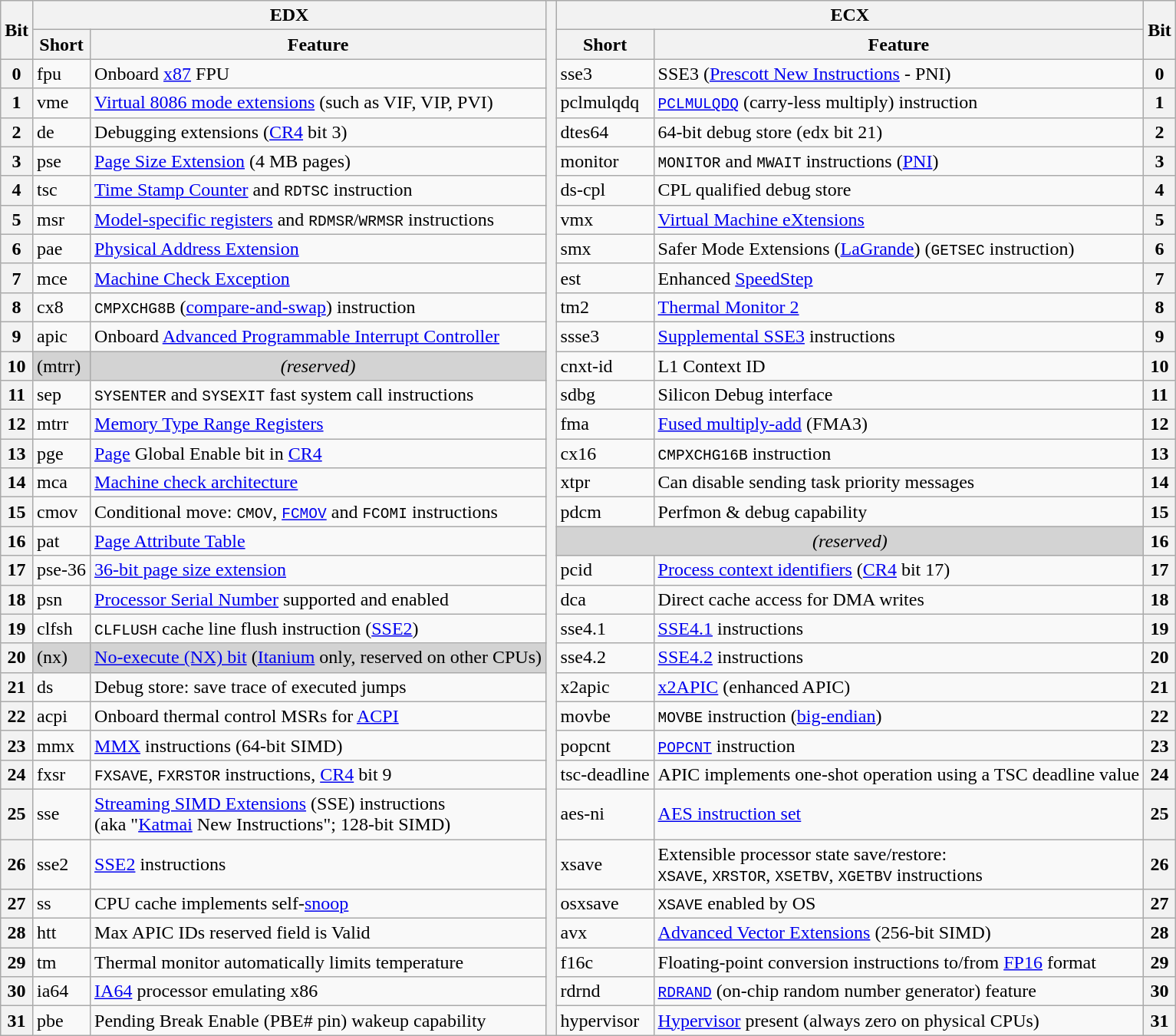<table class="wikitable">
<tr>
<th rowspan=2>Bit</th>
<th colspan=2>EDX</th>
<th scope="col" style="width: 0.5em; border-spacing:0; padding:0px" rowspan=34></th>
<th colspan=2>ECX</th>
<th rowspan=2>Bit</th>
</tr>
<tr>
<th>Short</th>
<th>Feature</th>
<th>Short</th>
<th>Feature</th>
</tr>
<tr>
<th>0</th>
<td>fpu</td>
<td>Onboard <a href='#'>x87</a> FPU</td>
<td>sse3</td>
<td>SSE3 (<a href='#'>Prescott New Instructions</a> - PNI)</td>
<th>0</th>
</tr>
<tr>
<th>1</th>
<td>vme</td>
<td><a href='#'>Virtual 8086 mode extensions</a> (such as VIF, VIP, PVI)</td>
<td>pclmulqdq</td>
<td><code><a href='#'>PCLMULQDQ</a></code> (carry-less multiply) instruction</td>
<th>1</th>
</tr>
<tr>
<th>2</th>
<td>de</td>
<td>Debugging extensions (<a href='#'>CR4</a> bit 3)</td>
<td>dtes64</td>
<td>64-bit debug store (edx bit 21)</td>
<th>2</th>
</tr>
<tr>
<th>3</th>
<td>pse</td>
<td><a href='#'>Page Size Extension</a> (4 MB pages)</td>
<td>monitor</td>
<td><code>MONITOR</code> and <code>MWAIT</code> instructions (<a href='#'>PNI</a>)</td>
<th>3</th>
</tr>
<tr>
<th>4</th>
<td>tsc</td>
<td><a href='#'>Time Stamp Counter</a> and <code>RDTSC</code> instruction</td>
<td>ds-cpl</td>
<td>CPL qualified debug store</td>
<th>4</th>
</tr>
<tr>
<th>5</th>
<td>msr</td>
<td><a href='#'>Model-specific registers</a> and <code>RDMSR</code>/<code>WRMSR</code> instructions</td>
<td>vmx</td>
<td><a href='#'>Virtual Machine eXtensions</a></td>
<th>5</th>
</tr>
<tr>
<th>6</th>
<td>pae</td>
<td><a href='#'>Physical Address Extension</a></td>
<td>smx</td>
<td>Safer Mode Extensions (<a href='#'>LaGrande</a>) (<code>GETSEC</code> instruction)</td>
<th>6</th>
</tr>
<tr>
<th>7</th>
<td>mce</td>
<td><a href='#'>Machine Check Exception</a></td>
<td>est</td>
<td>Enhanced <a href='#'>SpeedStep</a></td>
<th>7</th>
</tr>
<tr>
<th>8</th>
<td>cx8</td>
<td><code>CMPXCHG8B</code> (<a href='#'>compare-and-swap</a>) instruction</td>
<td>tm2</td>
<td><a href='#'>Thermal Monitor 2</a></td>
<th>8</th>
</tr>
<tr>
<th>9</th>
<td>apic</td>
<td>Onboard <a href='#'>Advanced Programmable Interrupt Controller</a></td>
<td>ssse3</td>
<td><a href='#'>Supplemental SSE3</a> instructions</td>
<th>9</th>
</tr>
<tr>
<th>10</th>
<td style="background:lightgrey;">(mtrr)</td>
<td style="text-align:center; background:lightgrey;"><em>(reserved)</em></td>
<td>cnxt-id</td>
<td>L1 Context ID</td>
<th>10</th>
</tr>
<tr>
<th>11</th>
<td>sep</td>
<td><code>SYSENTER</code> and <code>SYSEXIT</code> fast system call instructions</td>
<td>sdbg</td>
<td>Silicon Debug interface</td>
<th>11</th>
</tr>
<tr>
<th>12</th>
<td>mtrr</td>
<td><a href='#'>Memory Type Range Registers</a></td>
<td>fma</td>
<td><a href='#'>Fused multiply-add</a> (FMA3)</td>
<th>12</th>
</tr>
<tr>
<th>13</th>
<td>pge</td>
<td><a href='#'>Page</a> Global Enable bit in <a href='#'>CR4</a></td>
<td>cx16</td>
<td><code>CMPXCHG16B</code> instruction</td>
<th>13</th>
</tr>
<tr>
<th>14</th>
<td>mca</td>
<td><a href='#'>Machine check architecture</a></td>
<td>xtpr</td>
<td>Can disable sending task priority messages</td>
<th>14</th>
</tr>
<tr>
<th>15</th>
<td>cmov</td>
<td>Conditional move: <code>CMOV</code>, <code><a href='#'>FCMOV</a></code> and <code>FCOMI</code> instructions</td>
<td>pdcm</td>
<td>Perfmon & debug capability</td>
<th>15</th>
</tr>
<tr>
<th>16</th>
<td>pat</td>
<td><a href='#'>Page Attribute Table</a></td>
<td colspan="2" style="text-align:center; background:lightgrey;"><em>(reserved)</em></td>
<th>16</th>
</tr>
<tr>
<th>17</th>
<td>pse-36</td>
<td><a href='#'>36-bit page size extension</a></td>
<td>pcid</td>
<td><a href='#'>Process context identifiers</a> (<a href='#'>CR4</a> bit 17)</td>
<th>17</th>
</tr>
<tr>
<th>18</th>
<td>psn</td>
<td><a href='#'>Processor Serial Number</a> supported and enabled</td>
<td>dca</td>
<td>Direct cache access for DMA writes</td>
<th>18</th>
</tr>
<tr>
<th>19</th>
<td>clfsh</td>
<td><code>CLFLUSH</code> cache line flush instruction (<a href='#'>SSE2</a>)</td>
<td>sse4.1</td>
<td><a href='#'>SSE4.1</a> instructions</td>
<th>19</th>
</tr>
<tr>
<th>20</th>
<td style="background:lightgrey;">(nx)</td>
<td style="background:lightgrey;"><a href='#'>No-execute (NX) bit</a> (<a href='#'>Itanium</a> only, reserved on other CPUs)</td>
<td>sse4.2</td>
<td><a href='#'>SSE4.2</a> instructions</td>
<th>20</th>
</tr>
<tr>
<th>21</th>
<td>ds</td>
<td>Debug store: save trace of executed jumps</td>
<td>x2apic</td>
<td><a href='#'>x2APIC</a> (enhanced APIC)</td>
<th>21</th>
</tr>
<tr>
<th>22</th>
<td>acpi</td>
<td>Onboard thermal control MSRs for <a href='#'>ACPI</a></td>
<td>movbe</td>
<td><code>MOVBE</code> instruction (<a href='#'>big-endian</a>)</td>
<th>22</th>
</tr>
<tr>
<th>23</th>
<td>mmx</td>
<td><a href='#'>MMX</a> instructions (64-bit SIMD)</td>
<td>popcnt</td>
<td><code><a href='#'>POPCNT</a></code> instruction</td>
<th>23</th>
</tr>
<tr>
<th>24</th>
<td>fxsr</td>
<td><code>FXSAVE</code>, <code>FXRSTOR</code> instructions, <a href='#'>CR4</a> bit 9</td>
<td>tsc-deadline</td>
<td>APIC implements one-shot operation using a TSC deadline value</td>
<th>24</th>
</tr>
<tr>
<th>25</th>
<td>sse</td>
<td><a href='#'>Streaming SIMD Extensions</a> (SSE) instructions<br>(aka "<a href='#'>Katmai</a> New Instructions"; 128-bit SIMD)</td>
<td>aes-ni</td>
<td><a href='#'>AES instruction set</a></td>
<th>25</th>
</tr>
<tr>
<th>26</th>
<td>sse2</td>
<td><a href='#'>SSE2</a> instructions</td>
<td>xsave</td>
<td>Extensible processor state save/restore:<br><code>XSAVE</code>, <code>XRSTOR</code>, <code>XSETBV</code>, <code>XGETBV</code> instructions</td>
<th>26</th>
</tr>
<tr>
<th>27</th>
<td>ss</td>
<td>CPU cache implements self-<a href='#'>snoop</a></td>
<td>osxsave</td>
<td><code>XSAVE</code> enabled by OS</td>
<th>27</th>
</tr>
<tr>
<th>28</th>
<td>htt</td>
<td>Max APIC IDs reserved field is Valid</td>
<td>avx</td>
<td><a href='#'>Advanced Vector Extensions</a> (256-bit SIMD)</td>
<th>28</th>
</tr>
<tr>
<th>29</th>
<td>tm</td>
<td>Thermal monitor automatically limits temperature</td>
<td>f16c</td>
<td>Floating-point conversion instructions to/from <a href='#'>FP16</a> format</td>
<th>29</th>
</tr>
<tr>
<th>30</th>
<td>ia64</td>
<td><a href='#'>IA64</a> processor emulating x86</td>
<td>rdrnd</td>
<td><code><a href='#'>RDRAND</a></code> (on-chip random number generator) feature</td>
<th>30</th>
</tr>
<tr>
<th>31</th>
<td>pbe</td>
<td>Pending Break Enable (PBE# pin) wakeup capability</td>
<td>hypervisor</td>
<td><a href='#'>Hypervisor</a> present (always zero on physical CPUs)</td>
<th>31</th>
</tr>
</table>
